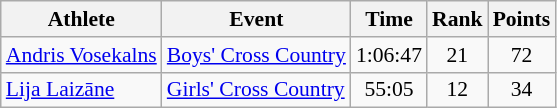<table class="wikitable" border="1" style="font-size:90%">
<tr>
<th>Athlete</th>
<th>Event</th>
<th>Time</th>
<th>Rank</th>
<th>Points</th>
</tr>
<tr>
<td><a href='#'>Andris Vosekalns</a></td>
<td><a href='#'>Boys' Cross Country</a></td>
<td align=center>1:06:47</td>
<td align=center>21</td>
<td align=center>72</td>
</tr>
<tr>
<td><a href='#'>Lija Laizāne</a></td>
<td><a href='#'>Girls' Cross Country</a></td>
<td align=center>55:05</td>
<td align=center>12</td>
<td align=center>34</td>
</tr>
</table>
